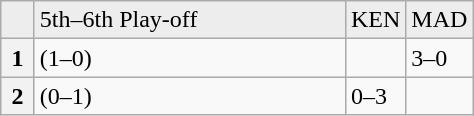<table class="wikitable">
<tr align=center bgcolor=#ededed>
<td width="15"></td>
<td width="200" align=left>5th–6th Play-off</td>
<td width="30">KEN</td>
<td width="30">MAD</td>
</tr>
<tr>
<th>1</th>
<td align=left> (1–0)</td>
<td></td>
<td>3–0</td>
</tr>
<tr>
<th>2</th>
<td align=left> (0–1)</td>
<td>0–3</td>
<td></td>
</tr>
</table>
